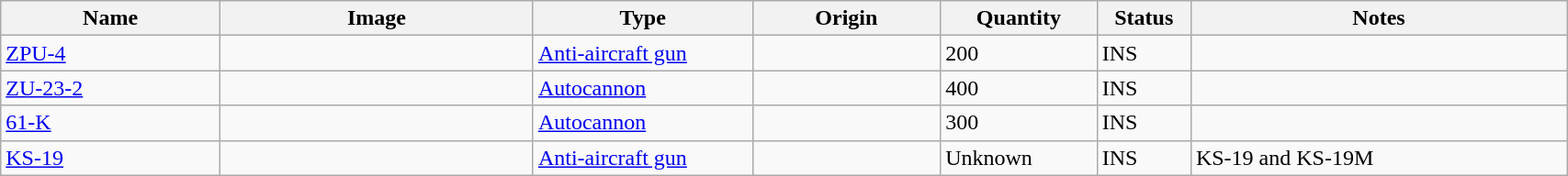<table class="wikitable" style="width:90%;">
<tr>
<th width=14%>Name</th>
<th width=20%>Image</th>
<th width=14%>Type</th>
<th width=12%>Origin</th>
<th width=10%>Quantity</th>
<th width=06%>Status</th>
<th width=24%>Notes</th>
</tr>
<tr>
<td><a href='#'>ZPU-4</a></td>
<td></td>
<td><a href='#'>Anti-aircraft gun</a></td>
<td></td>
<td>200</td>
<td>INS</td>
<td></td>
</tr>
<tr>
<td><a href='#'>ZU-23-2</a></td>
<td></td>
<td><a href='#'>Autocannon</a></td>
<td></td>
<td>400</td>
<td>INS</td>
<td></td>
</tr>
<tr>
<td><a href='#'>61-K</a></td>
<td></td>
<td><a href='#'>Autocannon</a></td>
<td></td>
<td>300</td>
<td>INS</td>
<td></td>
</tr>
<tr>
<td><a href='#'>KS-19</a></td>
<td></td>
<td><a href='#'>Anti-aircraft gun</a></td>
<td></td>
<td>Unknown</td>
<td>INS</td>
<td>KS-19 and KS-19M</td>
</tr>
</table>
